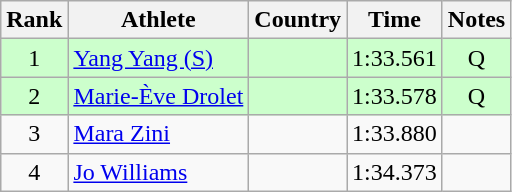<table class="wikitable sortable" style="text-align:center">
<tr>
<th>Rank</th>
<th>Athlete</th>
<th>Country</th>
<th>Time</th>
<th>Notes</th>
</tr>
<tr bgcolor=ccffcc>
<td>1</td>
<td align=left><a href='#'>Yang Yang (S)</a></td>
<td align=left></td>
<td>1:33.561</td>
<td>Q</td>
</tr>
<tr bgcolor=ccffcc>
<td>2</td>
<td align=left><a href='#'>Marie-Ève Drolet</a></td>
<td align=left></td>
<td>1:33.578</td>
<td>Q</td>
</tr>
<tr>
<td>3</td>
<td align=left><a href='#'>Mara Zini</a></td>
<td align=left></td>
<td>1:33.880</td>
<td></td>
</tr>
<tr>
<td>4</td>
<td align=left><a href='#'>Jo Williams</a></td>
<td align=left></td>
<td>1:34.373</td>
<td></td>
</tr>
</table>
